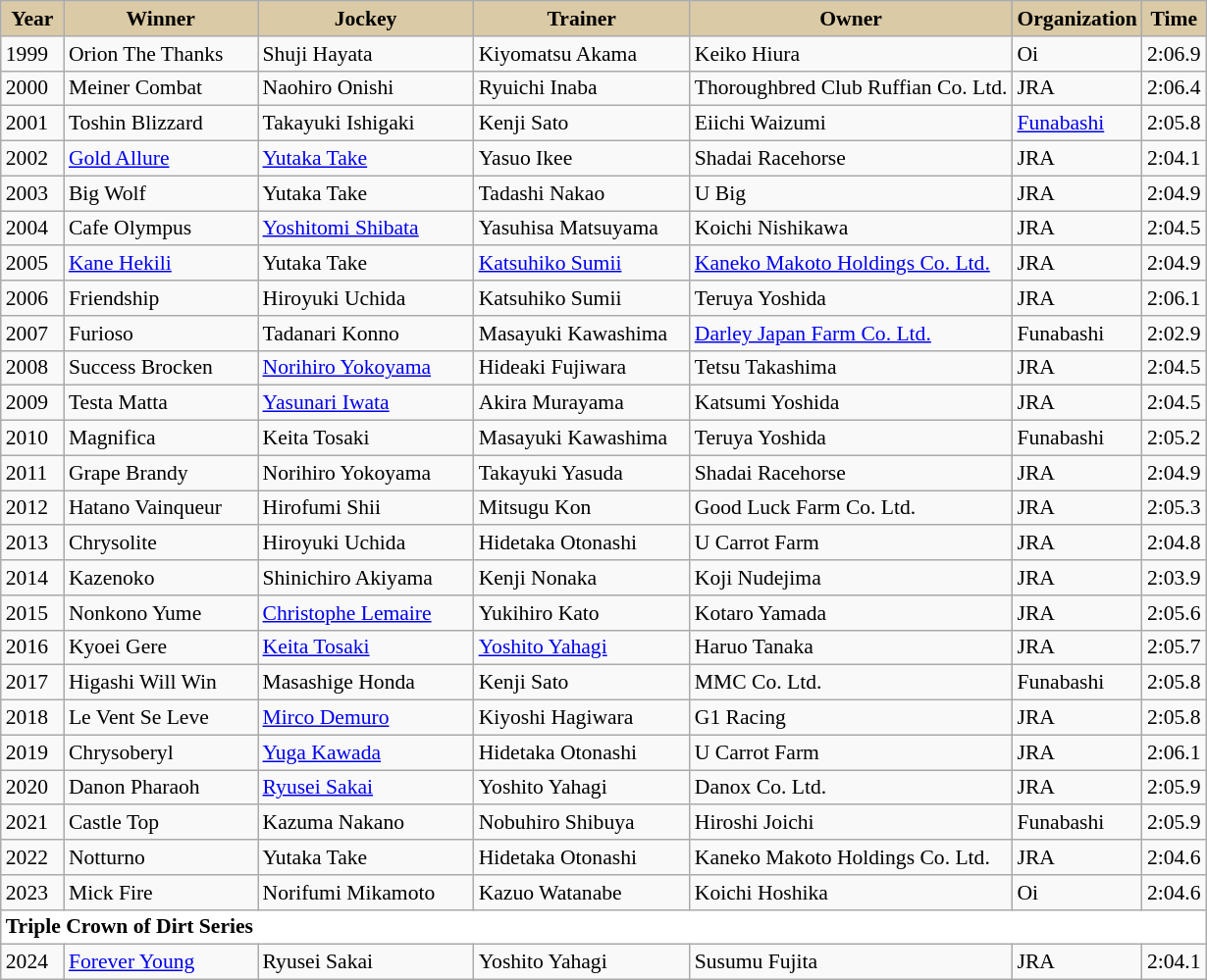<table class="wikitable sortable" style="font-size:90%; white-space:nowrap">
<tr>
<th style="background-color:#DACAA5; width:36px">Year<br></th>
<th style="background-color:#DACAA5; width:125px">Winner<br></th>
<th style="background-color:#DACAA5; width:140px">Jockey<br></th>
<th style="background-color:#DACAA5; width:140px">Trainer<br></th>
<th style="background-color:#DACAA5; width:160px">Owner<br></th>
<th style="background-color:#DACAA5">Organization<br></th>
<th style="background-color:#DACAA5">Time<br></th>
</tr>
<tr>
<td>1999</td>
<td>Orion The Thanks</td>
<td>Shuji Hayata</td>
<td>Kiyomatsu Akama</td>
<td>Keiko Hiura</td>
<td>Oi</td>
<td>2:06.9</td>
</tr>
<tr>
<td>2000</td>
<td>Meiner Combat</td>
<td>Naohiro Onishi</td>
<td>Ryuichi Inaba</td>
<td>Thoroughbred Club Ruffian Co. Ltd.</td>
<td>JRA</td>
<td>2:06.4</td>
</tr>
<tr>
<td>2001</td>
<td>Toshin Blizzard</td>
<td>Takayuki Ishigaki</td>
<td>Kenji Sato</td>
<td>Eiichi Waizumi</td>
<td><a href='#'>Funabashi</a></td>
<td>2:05.8</td>
</tr>
<tr>
<td>2002</td>
<td><a href='#'>Gold Allure</a></td>
<td><a href='#'>Yutaka Take</a></td>
<td>Yasuo Ikee</td>
<td>Shadai Racehorse</td>
<td>JRA</td>
<td>2:04.1</td>
</tr>
<tr>
<td>2003</td>
<td>Big Wolf</td>
<td>Yutaka Take</td>
<td>Tadashi Nakao</td>
<td>U Big</td>
<td>JRA</td>
<td>2:04.9</td>
</tr>
<tr>
<td>2004</td>
<td>Cafe Olympus</td>
<td><a href='#'>Yoshitomi Shibata</a></td>
<td>Yasuhisa Matsuyama</td>
<td>Koichi Nishikawa</td>
<td>JRA</td>
<td>2:04.5</td>
</tr>
<tr>
<td>2005</td>
<td><a href='#'>Kane Hekili</a></td>
<td>Yutaka Take</td>
<td><a href='#'>Katsuhiko Sumii</a></td>
<td><a href='#'>Kaneko Makoto Holdings Co. Ltd.</a></td>
<td>JRA</td>
<td>2:04.9</td>
</tr>
<tr>
<td>2006</td>
<td>Friendship</td>
<td>Hiroyuki Uchida</td>
<td>Katsuhiko Sumii</td>
<td>Teruya Yoshida</td>
<td>JRA</td>
<td>2:06.1</td>
</tr>
<tr>
<td>2007</td>
<td>Furioso</td>
<td>Tadanari Konno</td>
<td>Masayuki Kawashima</td>
<td><a href='#'>Darley Japan Farm Co. Ltd.</a></td>
<td>Funabashi</td>
<td>2:02.9</td>
</tr>
<tr>
<td>2008</td>
<td>Success Brocken</td>
<td><a href='#'>Norihiro Yokoyama</a></td>
<td>Hideaki Fujiwara</td>
<td>Tetsu Takashima</td>
<td>JRA</td>
<td>2:04.5</td>
</tr>
<tr>
<td>2009</td>
<td>Testa Matta</td>
<td><a href='#'>Yasunari Iwata</a></td>
<td>Akira Murayama</td>
<td>Katsumi Yoshida</td>
<td>JRA</td>
<td>2:04.5</td>
</tr>
<tr>
<td>2010</td>
<td>Magnifica</td>
<td>Keita Tosaki</td>
<td>Masayuki Kawashima</td>
<td>Teruya Yoshida</td>
<td>Funabashi</td>
<td>2:05.2</td>
</tr>
<tr>
<td>2011</td>
<td>Grape Brandy</td>
<td>Norihiro Yokoyama</td>
<td>Takayuki Yasuda</td>
<td>Shadai Racehorse</td>
<td>JRA</td>
<td>2:04.9</td>
</tr>
<tr>
<td>2012</td>
<td>Hatano Vainqueur</td>
<td>Hirofumi Shii</td>
<td>Mitsugu Kon</td>
<td>Good Luck Farm Co. Ltd.</td>
<td>JRA</td>
<td>2:05.3</td>
</tr>
<tr>
<td>2013</td>
<td>Chrysolite</td>
<td>Hiroyuki Uchida</td>
<td>Hidetaka Otonashi</td>
<td>U Carrot Farm</td>
<td>JRA</td>
<td>2:04.8</td>
</tr>
<tr>
<td>2014</td>
<td>Kazenoko</td>
<td>Shinichiro Akiyama</td>
<td>Kenji Nonaka</td>
<td>Koji Nudejima</td>
<td>JRA</td>
<td>2:03.9</td>
</tr>
<tr>
<td>2015</td>
<td>Nonkono Yume</td>
<td><a href='#'>Christophe Lemaire</a></td>
<td>Yukihiro Kato</td>
<td>Kotaro Yamada</td>
<td>JRA</td>
<td>2:05.6</td>
</tr>
<tr>
<td>2016</td>
<td>Kyoei Gere</td>
<td><a href='#'>Keita Tosaki</a></td>
<td><a href='#'>Yoshito Yahagi</a></td>
<td>Haruo Tanaka</td>
<td>JRA</td>
<td>2:05.7</td>
</tr>
<tr>
<td>2017</td>
<td>Higashi Will Win</td>
<td>Masashige Honda</td>
<td>Kenji Sato</td>
<td>MMC Co. Ltd.</td>
<td>Funabashi</td>
<td>2:05.8</td>
</tr>
<tr>
<td>2018</td>
<td>Le Vent Se Leve</td>
<td><a href='#'>Mirco Demuro</a></td>
<td>Kiyoshi Hagiwara</td>
<td>G1 Racing</td>
<td>JRA</td>
<td>2:05.8</td>
</tr>
<tr>
<td>2019</td>
<td>Chrysoberyl</td>
<td><a href='#'>Yuga Kawada</a></td>
<td>Hidetaka Otonashi</td>
<td>U Carrot Farm</td>
<td>JRA</td>
<td>2:06.1</td>
</tr>
<tr>
<td>2020</td>
<td>Danon Pharaoh</td>
<td><a href='#'>Ryusei Sakai</a></td>
<td>Yoshito Yahagi</td>
<td>Danox Co. Ltd.</td>
<td>JRA</td>
<td>2:05.9</td>
</tr>
<tr>
<td>2021</td>
<td>Castle Top</td>
<td>Kazuma Nakano</td>
<td>Nobuhiro Shibuya</td>
<td>Hiroshi Joichi</td>
<td>Funabashi</td>
<td>2:05.9</td>
</tr>
<tr>
<td>2022</td>
<td>Notturno</td>
<td>Yutaka Take</td>
<td>Hidetaka Otonashi</td>
<td>Kaneko Makoto Holdings Co. Ltd.</td>
<td>JRA</td>
<td>2:04.6</td>
</tr>
<tr>
<td>2023</td>
<td>Mick Fire</td>
<td>Norifumi Mikamoto</td>
<td>Kazuo Watanabe</td>
<td>Koichi Hoshika</td>
<td>Oi</td>
<td>2:04.6</td>
</tr>
<tr>
<td style="background-color:white" colspan="7"><strong>Triple Crown of Dirt Series</strong></td>
</tr>
<tr>
<td>2024</td>
<td><a href='#'>Forever Young</a></td>
<td>Ryusei Sakai</td>
<td>Yoshito Yahagi</td>
<td>Susumu Fujita</td>
<td>JRA</td>
<td>2:04.1</td>
</tr>
</table>
